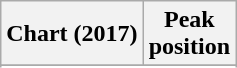<table class="wikitable sortable">
<tr>
<th>Chart (2017)</th>
<th>Peak<br>position</th>
</tr>
<tr>
</tr>
<tr>
</tr>
<tr>
</tr>
</table>
